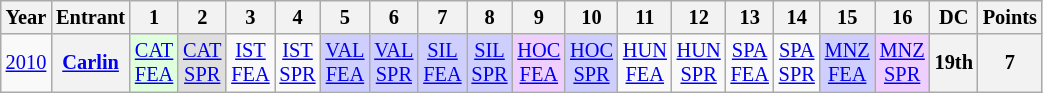<table class="wikitable" style="text-align:center; font-size:85%">
<tr>
<th>Year</th>
<th>Entrant</th>
<th>1</th>
<th>2</th>
<th>3</th>
<th>4</th>
<th>5</th>
<th>6</th>
<th>7</th>
<th>8</th>
<th>9</th>
<th>10</th>
<th>11</th>
<th>12</th>
<th>13</th>
<th>14</th>
<th>15</th>
<th>16</th>
<th>DC</th>
<th>Points</th>
</tr>
<tr>
<td><a href='#'>2010</a></td>
<th><a href='#'>Carlin</a></th>
<td style="background:#DFFFDF;"><a href='#'>CAT<br>FEA</a><br></td>
<td style="background:#DFDFDF;"><a href='#'>CAT<br>SPR</a><br></td>
<td><a href='#'>IST<br>FEA</a></td>
<td><a href='#'>IST<br>SPR</a></td>
<td style="background:#cfcfff;"><a href='#'>VAL<br>FEA</a><br></td>
<td style="background:#cfcfff;"><a href='#'>VAL<br>SPR</a><br></td>
<td style="background:#cfcfff;"><a href='#'>SIL<br>FEA</a><br></td>
<td style="background:#cfcfff;"><a href='#'>SIL<br>SPR</a><br></td>
<td style="background:#efcfff;"><a href='#'>HOC<br>FEA</a><br></td>
<td style="background:#cfcfff;"><a href='#'>HOC<br>SPR</a><br></td>
<td><a href='#'>HUN<br>FEA</a></td>
<td><a href='#'>HUN<br>SPR</a></td>
<td><a href='#'>SPA<br>FEA</a></td>
<td><a href='#'>SPA<br>SPR</a></td>
<td style="background:#cfcfff;"><a href='#'>MNZ<br>FEA</a><br></td>
<td style="background:#efcfff;"><a href='#'>MNZ<br>SPR</a><br></td>
<th>19th</th>
<th>7</th>
</tr>
</table>
